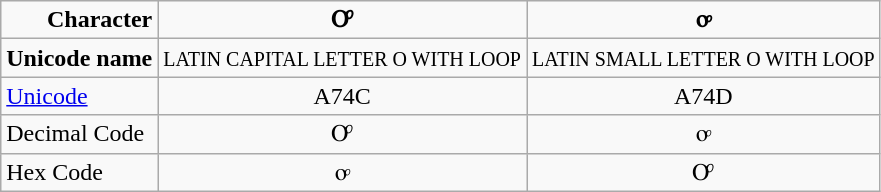<table class="wikitable" style="text-align:right">
<tr>
<td align="right"><strong>Character</strong></td>
<td align="center"><strong>Ꝍ</strong></td>
<td align="center"><strong>ꝍ</strong></td>
</tr>
<tr align="center">
<td align="right"><strong>Unicode name</strong></td>
<td><small>LATIN CAPITAL LETTER O WITH LOOP</small></td>
<td><small>LATIN SMALL LETTER O WITH LOOP</small></td>
</tr>
<tr align="center">
<td align="left"><a href='#'>Unicode</a></td>
<td>A74C</td>
<td>A74D</td>
</tr>
<tr align="center">
<td align="left">Decimal Code</td>
<td>&#42828;</td>
<td>&#42829;</td>
</tr>
<tr align="center">
<td align="left">Hex Code</td>
<td>&#xa74d;</td>
<td>&#xa74c;</td>
</tr>
</table>
